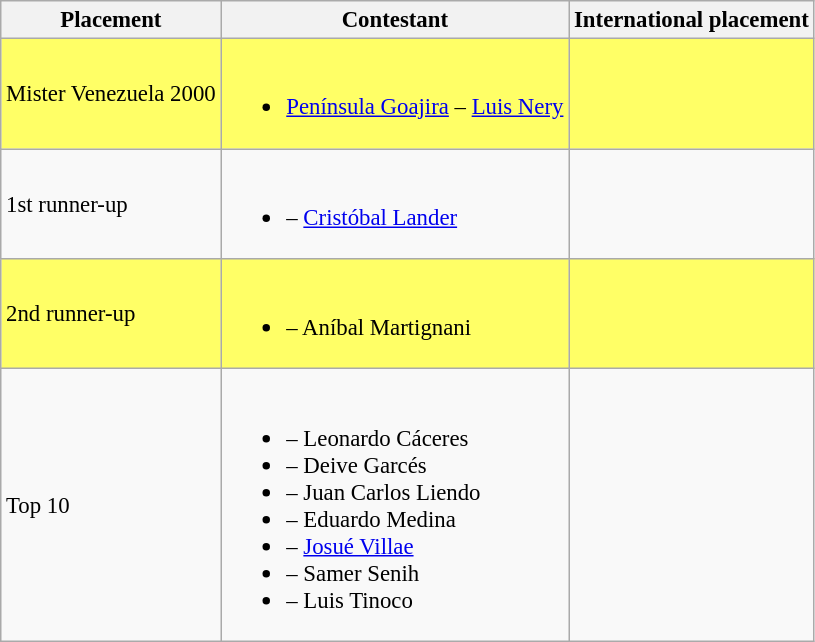<table class="wikitable sortable" style="font-size: 95%;">
<tr>
<th>Placement</th>
<th>Contestant</th>
<th>International placement</th>
</tr>
<tr style="background:#FFFF66;">
<td>Mister Venezuela 2000</td>
<td><br><ul><li> <a href='#'>Península Goajira</a> – <a href='#'>Luis Nery</a></li></ul></td>
<td></td>
</tr>
<tr>
<td>1st runner-up</td>
<td><br><ul><li> – <a href='#'>Cristóbal Lander</a></li></ul></td>
<td></td>
</tr>
<tr style="background:#FFFF66;">
<td>2nd runner-up</td>
<td><br><ul><li> – Aníbal Martignani</li></ul></td>
<td></td>
</tr>
<tr>
<td>Top 10</td>
<td><br><ul><li> – Leonardo Cáceres</li><li> – Deive Garcés</li><li> – Juan Carlos Liendo</li><li> – Eduardo Medina</li><li> – <a href='#'>Josué Villae</a></li><li> – Samer Senih</li><li> – Luis Tinoco</li></ul></td>
<td></td>
</tr>
</table>
